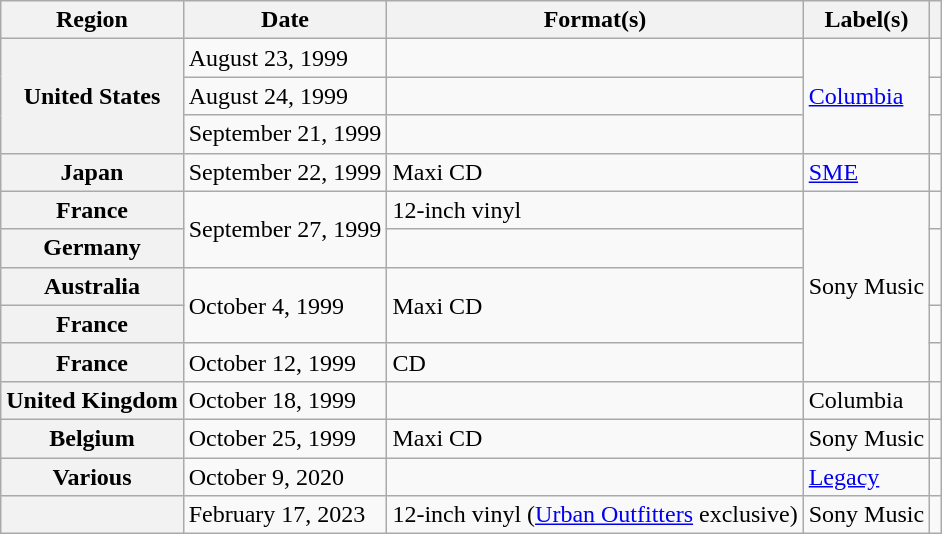<table class="wikitable plainrowheaders">
<tr>
<th scope="col">Region</th>
<th scope="col">Date</th>
<th scope="col">Format(s)</th>
<th scope="col">Label(s)</th>
<th scope="col"></th>
</tr>
<tr>
<th scope="row" rowspan="3">United States</th>
<td>August 23, 1999</td>
<td></td>
<td rowspan="3"><a href='#'>Columbia</a></td>
<td align="center"></td>
</tr>
<tr>
<td>August 24, 1999</td>
<td></td>
<td align="center"></td>
</tr>
<tr>
<td>September 21, 1999</td>
<td></td>
<td align="center"></td>
</tr>
<tr>
<th scope="row">Japan</th>
<td>September 22, 1999</td>
<td>Maxi CD</td>
<td><a href='#'>SME</a></td>
<td align="center"></td>
</tr>
<tr>
<th scope="row">France</th>
<td rowspan="2">September 27, 1999</td>
<td>12-inch vinyl</td>
<td rowspan="5">Sony Music</td>
<td></td>
</tr>
<tr>
<th scope="row">Germany</th>
<td></td>
<td rowspan="2"></td>
</tr>
<tr>
<th scope="row">Australia</th>
<td rowspan="2">October 4, 1999</td>
<td rowspan="2">Maxi CD</td>
</tr>
<tr>
<th scope="row">France</th>
<td></td>
</tr>
<tr>
<th scope="row">France</th>
<td>October 12, 1999</td>
<td>CD</td>
<td></td>
</tr>
<tr>
<th scope="row">United Kingdom</th>
<td>October 18, 1999</td>
<td></td>
<td>Columbia</td>
<td align="center"></td>
</tr>
<tr>
<th scope="row">Belgium</th>
<td>October 25, 1999</td>
<td>Maxi CD</td>
<td>Sony Music</td>
<td></td>
</tr>
<tr>
<th scope="row">Various</th>
<td>October 9, 2020</td>
<td></td>
<td><a href='#'>Legacy</a></td>
<td></td>
</tr>
<tr>
<th scope="row"></th>
<td>February 17, 2023</td>
<td>12-inch vinyl (<a href='#'>Urban Outfitters</a> exclusive)</td>
<td>Sony Music</td>
<td align="center"></td>
</tr>
</table>
